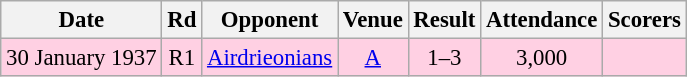<table class="wikitable sortable" style="font-size:95%; text-align:center">
<tr>
<th>Date</th>
<th>Rd</th>
<th>Opponent</th>
<th>Venue</th>
<th>Result</th>
<th>Attendance</th>
<th>Scorers</th>
</tr>
<tr bgcolor = "#ffd0e3">
<td>30 January 1937</td>
<td>R1</td>
<td><a href='#'>Airdrieonians</a></td>
<td><a href='#'>A</a></td>
<td>1–3</td>
<td>3,000</td>
<td></td>
</tr>
</table>
